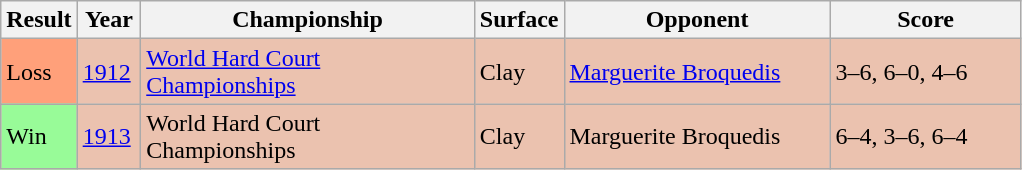<table class='sortable wikitable'>
<tr>
<th style="width:40px">Result</th>
<th style="width:35px">Year</th>
<th style="width:215px">Championship</th>
<th style="width:50px">Surface</th>
<th style="width:170px">Opponent</th>
<th style="width:120px" class="unsortable">Score</th>
</tr>
<tr style="background:#ebc2af;">
<td style="background:#ffa07a;">Loss</td>
<td><a href='#'>1912</a></td>
<td><a href='#'>World Hard Court Championships</a></td>
<td>Clay</td>
<td>  <a href='#'>Marguerite Broquedis</a></td>
<td>3–6, 6–0, 4–6</td>
</tr>
<tr style="background:#ebc2af;">
<td style="background:#98fb98;">Win</td>
<td><a href='#'>1913</a></td>
<td>World Hard Court Championships</td>
<td>Clay</td>
<td> Marguerite Broquedis</td>
<td>6–4, 3–6, 6–4</td>
</tr>
</table>
